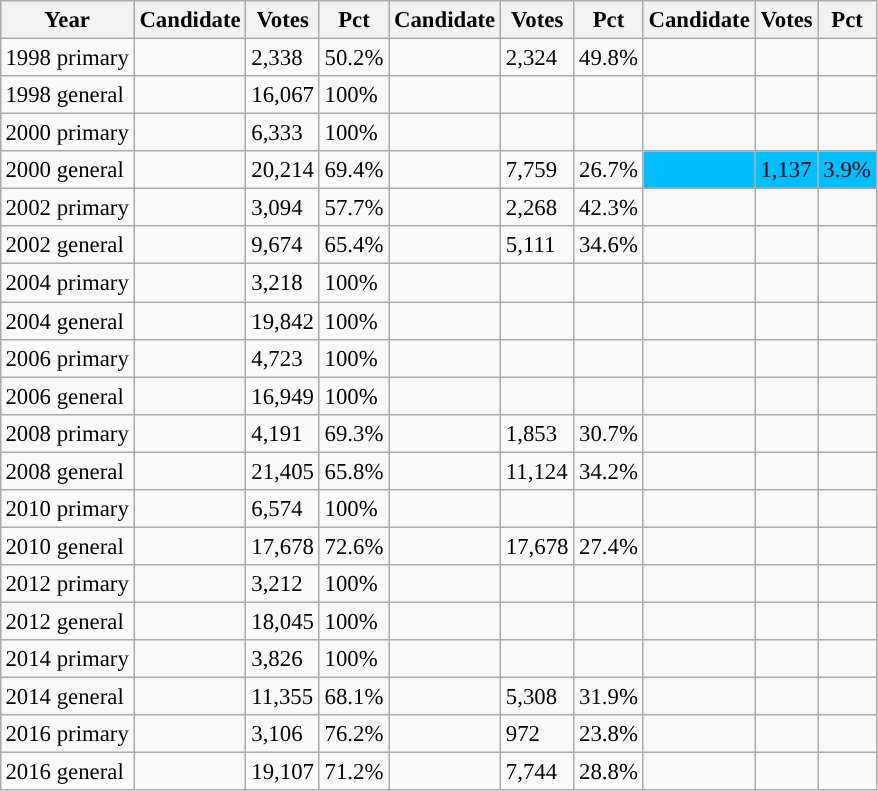<table class="wikitable" style="margin:0.5em ; font-size:95%">
<tr>
<th>Year</th>
<th>Candidate</th>
<th>Votes</th>
<th>Pct</th>
<th>Candidate</th>
<th>Votes</th>
<th>Pct</th>
<th>Candidate</th>
<th>Votes</th>
<th>Pct</th>
</tr>
<tr>
<td>1998 primary</td>
<td></td>
<td>2,338</td>
<td>50.2%</td>
<td></td>
<td>2,324</td>
<td>49.8%</td>
<td></td>
<td></td>
<td></td>
</tr>
<tr>
<td>1998 general</td>
<td></td>
<td>16,067</td>
<td>100%</td>
<td></td>
<td></td>
<td></td>
<td></td>
<td></td>
<td></td>
</tr>
<tr>
<td>2000 primary</td>
<td></td>
<td>6,333</td>
<td>100%</td>
<td></td>
<td></td>
<td></td>
<td></td>
<td></td>
<td></td>
</tr>
<tr>
<td>2000 general</td>
<td></td>
<td>20,214</td>
<td>69.4%</td>
<td></td>
<td>7,759</td>
<td>26.7%</td>
<td style="background:#00bfff"></td>
<td style="background:#00bfff">1,137</td>
<td style="background:#00bfff">3.9%</td>
</tr>
<tr>
<td>2002 primary</td>
<td></td>
<td>3,094</td>
<td>57.7%</td>
<td></td>
<td>2,268</td>
<td>42.3%</td>
<td></td>
<td></td>
<td></td>
</tr>
<tr>
<td>2002 general</td>
<td></td>
<td>9,674</td>
<td>65.4%</td>
<td></td>
<td>5,111</td>
<td>34.6%</td>
<td></td>
<td></td>
<td></td>
</tr>
<tr>
<td>2004 primary</td>
<td></td>
<td>3,218</td>
<td>100%</td>
<td></td>
<td></td>
<td></td>
<td></td>
<td></td>
<td></td>
</tr>
<tr>
<td>2004 general</td>
<td></td>
<td>19,842</td>
<td>100%</td>
<td></td>
<td></td>
<td></td>
<td></td>
<td></td>
<td></td>
</tr>
<tr>
<td>2006 primary</td>
<td></td>
<td>4,723</td>
<td>100%</td>
<td></td>
<td></td>
<td></td>
<td></td>
<td></td>
<td></td>
</tr>
<tr>
<td>2006 general</td>
<td></td>
<td>16,949</td>
<td>100%</td>
<td></td>
<td></td>
<td></td>
<td></td>
<td></td>
<td></td>
</tr>
<tr>
<td>2008 primary</td>
<td></td>
<td>4,191</td>
<td>69.3%</td>
<td></td>
<td>1,853</td>
<td>30.7%</td>
<td></td>
<td></td>
<td></td>
</tr>
<tr>
<td>2008 general</td>
<td></td>
<td>21,405</td>
<td>65.8%</td>
<td></td>
<td>11,124</td>
<td>34.2%</td>
<td></td>
<td></td>
<td></td>
</tr>
<tr>
<td>2010 primary</td>
<td></td>
<td>6,574</td>
<td>100%</td>
<td></td>
<td></td>
<td></td>
<td></td>
<td></td>
<td></td>
</tr>
<tr>
<td>2010 general</td>
<td></td>
<td>17,678</td>
<td>72.6%</td>
<td></td>
<td>17,678</td>
<td>27.4%</td>
<td></td>
<td></td>
</tr>
<tr>
<td>2012 primary</td>
<td></td>
<td>3,212</td>
<td>100%</td>
<td></td>
<td></td>
<td></td>
<td></td>
<td></td>
<td></td>
</tr>
<tr>
<td>2012 general</td>
<td></td>
<td>18,045</td>
<td>100%</td>
<td></td>
<td></td>
<td></td>
<td></td>
<td></td>
<td></td>
</tr>
<tr>
<td>2014 primary</td>
<td></td>
<td>3,826</td>
<td>100%</td>
<td></td>
<td></td>
<td></td>
<td></td>
<td></td>
<td></td>
</tr>
<tr>
<td>2014 general</td>
<td></td>
<td>11,355</td>
<td>68.1%</td>
<td></td>
<td>5,308</td>
<td>31.9%</td>
<td></td>
<td></td>
<td></td>
</tr>
<tr>
<td>2016 primary</td>
<td></td>
<td>3,106</td>
<td>76.2%</td>
<td></td>
<td>972</td>
<td>23.8%</td>
<td></td>
<td></td>
<td></td>
</tr>
<tr>
<td>2016 general</td>
<td></td>
<td>19,107</td>
<td>71.2%</td>
<td></td>
<td>7,744</td>
<td>28.8%</td>
<td></td>
<td></td>
<td></td>
</tr>
</table>
